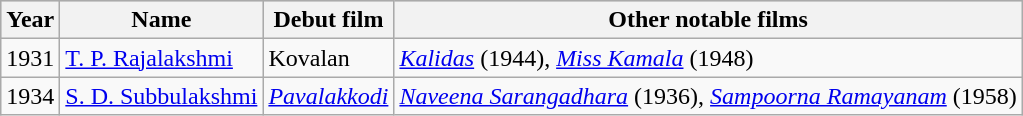<table class="wikitable sortable mw-collapsible">
<tr bgcolor="#CCCCCC" align="center">
<th>Year</th>
<th>Name</th>
<th>Debut film</th>
<th class="unsortable">Other notable films</th>
</tr>
<tr>
<td>1931</td>
<td><a href='#'>T. P. Rajalakshmi</a></td>
<td>Kovalan</td>
<td><em><a href='#'>Kalidas</a></em> (1944), <em><a href='#'>Miss Kamala</a></em> (1948)</td>
</tr>
<tr>
<td>1934</td>
<td><a href='#'>S. D. Subbulakshmi</a></td>
<td><em><a href='#'>Pavalakkodi</a></em></td>
<td><a href='#'><em>Naveena Sarangadhara</em></a> (1936), <em><a href='#'>Sampoorna Ramayanam</a></em> (1958)</td>
</tr>
</table>
